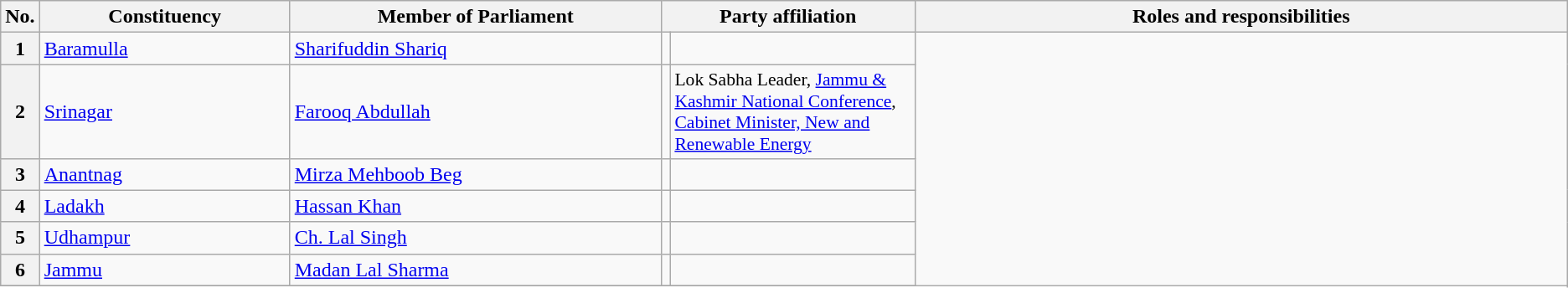<table class="wikitable">
<tr style="text-align:center;">
<th>No.</th>
<th style="width:12em">Constituency</th>
<th style="width:18em">Member of Parliament</th>
<th colspan="2" style="width:18em">Party affiliation</th>
<th style="width:32em">Roles and responsibilities</th>
</tr>
<tr>
<th>1</th>
<td><a href='#'>Baramulla</a></td>
<td><a href='#'>Sharifuddin Shariq</a></td>
<td></td>
<td></td>
</tr>
<tr>
<th>2</th>
<td><a href='#'>Srinagar</a></td>
<td><a href='#'>Farooq Abdullah</a></td>
<td></td>
<td style="font-size:90%">Lok Sabha Leader, <a href='#'>Jammu & Kashmir National Conference</a>,<br><a href='#'>Cabinet Minister, New and Renewable Energy</a></td>
</tr>
<tr>
<th>3</th>
<td><a href='#'>Anantnag</a></td>
<td><a href='#'>Mirza Mehboob Beg</a></td>
<td></td>
<td></td>
</tr>
<tr>
<th>4</th>
<td><a href='#'>Ladakh</a></td>
<td><a href='#'>Hassan Khan</a></td>
<td></td>
<td></td>
</tr>
<tr>
<th>5</th>
<td><a href='#'>Udhampur</a></td>
<td><a href='#'>Ch. Lal Singh</a></td>
<td></td>
<td></td>
</tr>
<tr>
<th>6</th>
<td><a href='#'>Jammu</a></td>
<td><a href='#'>Madan Lal Sharma</a></td>
<td></td>
<td></td>
</tr>
<tr>
</tr>
</table>
